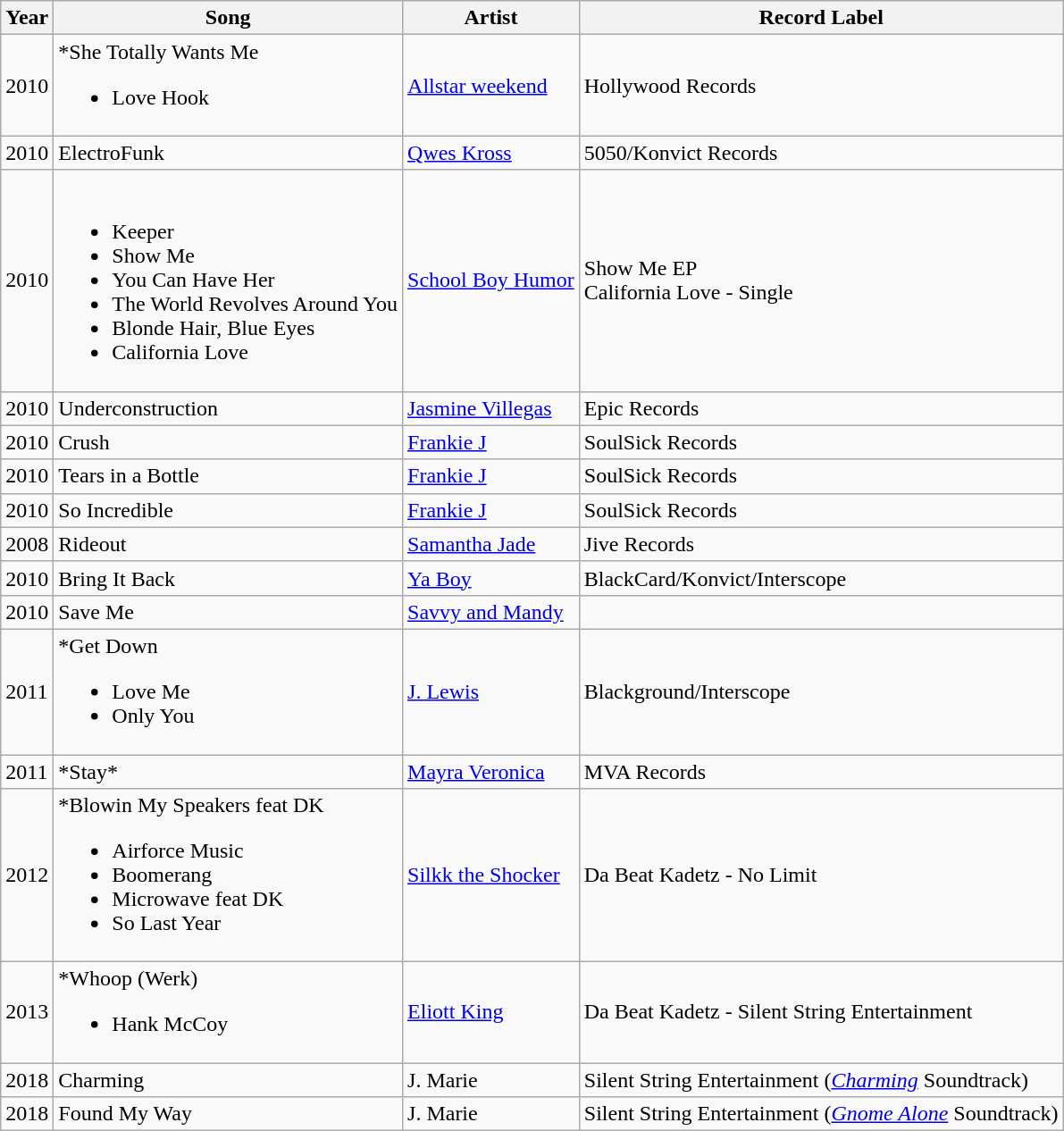<table class="wikitable">
<tr>
<th align="center">Year</th>
<th align="center">Song</th>
<th align="center">Artist</th>
<th align="center">Record Label</th>
</tr>
<tr>
<td>2010</td>
<td>*She Totally Wants Me<br><ul><li>Love Hook</li></ul></td>
<td><a href='#'>Allstar weekend</a></td>
<td>Hollywood Records</td>
</tr>
<tr>
<td>2010</td>
<td>ElectroFunk</td>
<td><a href='#'>Qwes Kross</a></td>
<td>5050/Konvict Records</td>
</tr>
<tr>
<td>2010</td>
<td><br><ul><li>Keeper</li><li>Show Me</li><li>You Can Have Her</li><li>The World Revolves Around You</li><li>Blonde Hair, Blue Eyes</li><li>California Love</li></ul></td>
<td><a href='#'>School Boy Humor</a></td>
<td>Show Me EP<br>California Love - Single</td>
</tr>
<tr>
<td>2010</td>
<td>Underconstruction</td>
<td><a href='#'>Jasmine Villegas</a></td>
<td>Epic Records</td>
</tr>
<tr>
<td>2010</td>
<td>Crush</td>
<td><a href='#'>Frankie J</a></td>
<td>SoulSick Records</td>
</tr>
<tr>
<td>2010</td>
<td>Tears in a Bottle</td>
<td><a href='#'>Frankie J</a></td>
<td>SoulSick Records</td>
</tr>
<tr>
<td>2010</td>
<td>So Incredible</td>
<td><a href='#'>Frankie J</a></td>
<td>SoulSick Records</td>
</tr>
<tr>
<td>2008</td>
<td>Rideout</td>
<td><a href='#'>Samantha Jade</a></td>
<td>Jive Records</td>
</tr>
<tr>
<td>2010</td>
<td>Bring It Back</td>
<td><a href='#'>Ya Boy</a></td>
<td>BlackCard/Konvict/Interscope</td>
</tr>
<tr>
<td>2010</td>
<td>Save Me</td>
<td><a href='#'>Savvy and Mandy</a></td>
<td></td>
</tr>
<tr>
<td>2011</td>
<td>*Get Down<br><ul><li>Love Me</li><li>Only You</li></ul></td>
<td><a href='#'>J. Lewis</a></td>
<td>Blackground/Interscope</td>
</tr>
<tr>
<td>2011</td>
<td>*Stay*</td>
<td><a href='#'>Mayra Veronica</a></td>
<td>MVA Records</td>
</tr>
<tr>
<td>2012</td>
<td>*Blowin My Speakers feat DK<br><ul><li>Airforce Music</li><li>Boomerang</li><li>Microwave feat DK</li><li>So Last Year</li></ul></td>
<td><a href='#'>Silkk the Shocker</a></td>
<td>Da Beat Kadetz - No Limit</td>
</tr>
<tr>
<td>2013</td>
<td>*Whoop (Werk)<br><ul><li>Hank McCoy</li></ul></td>
<td><a href='#'>Eliott King</a></td>
<td>Da Beat Kadetz - Silent String Entertainment</td>
</tr>
<tr>
<td>2018</td>
<td>Charming</td>
<td>J. Marie</td>
<td>Silent String Entertainment (<em><a href='#'>Charming</a></em> Soundtrack)</td>
</tr>
<tr>
<td>2018</td>
<td>Found My Way</td>
<td>J. Marie</td>
<td>Silent String Entertainment (<em><a href='#'>Gnome Alone</a></em> Soundtrack)</td>
</tr>
</table>
